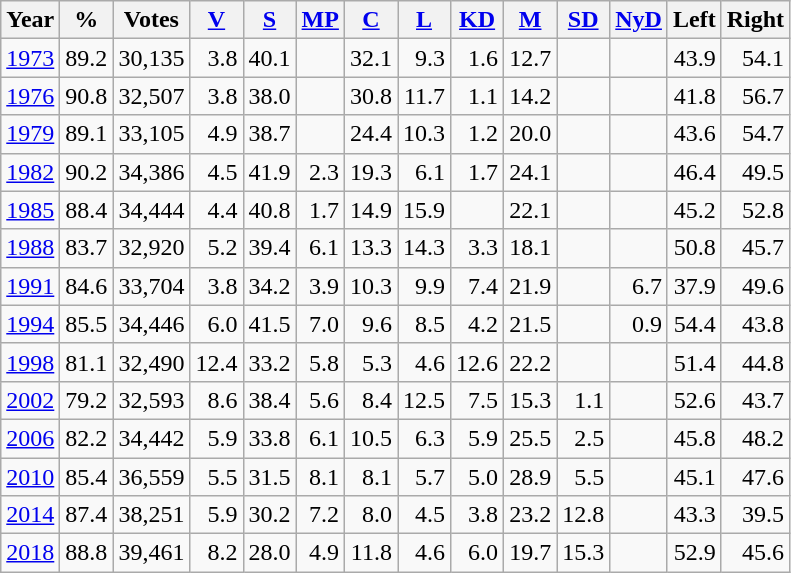<table class="wikitable sortable" style=text-align:right>
<tr>
<th>Year</th>
<th>%</th>
<th>Votes</th>
<th><a href='#'>V</a></th>
<th><a href='#'>S</a></th>
<th><a href='#'>MP</a></th>
<th><a href='#'>C</a></th>
<th><a href='#'>L</a></th>
<th><a href='#'>KD</a></th>
<th><a href='#'>M</a></th>
<th><a href='#'>SD</a></th>
<th><a href='#'>NyD</a></th>
<th>Left</th>
<th>Right</th>
</tr>
<tr>
<td align=left><a href='#'>1973</a></td>
<td>89.2</td>
<td>30,135</td>
<td>3.8</td>
<td>40.1</td>
<td></td>
<td>32.1</td>
<td>9.3</td>
<td>1.6</td>
<td>12.7</td>
<td></td>
<td></td>
<td>43.9</td>
<td>54.1</td>
</tr>
<tr>
<td align=left><a href='#'>1976</a></td>
<td>90.8</td>
<td>32,507</td>
<td>3.8</td>
<td>38.0</td>
<td></td>
<td>30.8</td>
<td>11.7</td>
<td>1.1</td>
<td>14.2</td>
<td></td>
<td></td>
<td>41.8</td>
<td>56.7</td>
</tr>
<tr>
<td align=left><a href='#'>1979</a></td>
<td>89.1</td>
<td>33,105</td>
<td>4.9</td>
<td>38.7</td>
<td></td>
<td>24.4</td>
<td>10.3</td>
<td>1.2</td>
<td>20.0</td>
<td></td>
<td></td>
<td>43.6</td>
<td>54.7</td>
</tr>
<tr>
<td align=left><a href='#'>1982</a></td>
<td>90.2</td>
<td>34,386</td>
<td>4.5</td>
<td>41.9</td>
<td>2.3</td>
<td>19.3</td>
<td>6.1</td>
<td>1.7</td>
<td>24.1</td>
<td></td>
<td></td>
<td>46.4</td>
<td>49.5</td>
</tr>
<tr>
<td align=left><a href='#'>1985</a></td>
<td>88.4</td>
<td>34,444</td>
<td>4.4</td>
<td>40.8</td>
<td>1.7</td>
<td>14.9</td>
<td>15.9</td>
<td></td>
<td>22.1</td>
<td></td>
<td></td>
<td>45.2</td>
<td>52.8</td>
</tr>
<tr>
<td align=left><a href='#'>1988</a></td>
<td>83.7</td>
<td>32,920</td>
<td>5.2</td>
<td>39.4</td>
<td>6.1</td>
<td>13.3</td>
<td>14.3</td>
<td>3.3</td>
<td>18.1</td>
<td></td>
<td></td>
<td>50.8</td>
<td>45.7</td>
</tr>
<tr>
<td align=left><a href='#'>1991</a></td>
<td>84.6</td>
<td>33,704</td>
<td>3.8</td>
<td>34.2</td>
<td>3.9</td>
<td>10.3</td>
<td>9.9</td>
<td>7.4</td>
<td>21.9</td>
<td></td>
<td>6.7</td>
<td>37.9</td>
<td>49.6</td>
</tr>
<tr>
<td align=left><a href='#'>1994</a></td>
<td>85.5</td>
<td>34,446</td>
<td>6.0</td>
<td>41.5</td>
<td>7.0</td>
<td>9.6</td>
<td>8.5</td>
<td>4.2</td>
<td>21.5</td>
<td></td>
<td>0.9</td>
<td>54.4</td>
<td>43.8</td>
</tr>
<tr>
<td align=left><a href='#'>1998</a></td>
<td>81.1</td>
<td>32,490</td>
<td>12.4</td>
<td>33.2</td>
<td>5.8</td>
<td>5.3</td>
<td>4.6</td>
<td>12.6</td>
<td>22.2</td>
<td></td>
<td></td>
<td>51.4</td>
<td>44.8</td>
</tr>
<tr>
<td align=left><a href='#'>2002</a></td>
<td>79.2</td>
<td>32,593</td>
<td>8.6</td>
<td>38.4</td>
<td>5.6</td>
<td>8.4</td>
<td>12.5</td>
<td>7.5</td>
<td>15.3</td>
<td>1.1</td>
<td></td>
<td>52.6</td>
<td>43.7</td>
</tr>
<tr>
<td align=left><a href='#'>2006</a></td>
<td>82.2</td>
<td>34,442</td>
<td>5.9</td>
<td>33.8</td>
<td>6.1</td>
<td>10.5</td>
<td>6.3</td>
<td>5.9</td>
<td>25.5</td>
<td>2.5</td>
<td></td>
<td>45.8</td>
<td>48.2</td>
</tr>
<tr>
<td align=left><a href='#'>2010</a></td>
<td>85.4</td>
<td>36,559</td>
<td>5.5</td>
<td>31.5</td>
<td>8.1</td>
<td>8.1</td>
<td>5.7</td>
<td>5.0</td>
<td>28.9</td>
<td>5.5</td>
<td></td>
<td>45.1</td>
<td>47.6</td>
</tr>
<tr>
<td align=left><a href='#'>2014</a></td>
<td>87.4</td>
<td>38,251</td>
<td>5.9</td>
<td>30.2</td>
<td>7.2</td>
<td>8.0</td>
<td>4.5</td>
<td>3.8</td>
<td>23.2</td>
<td>12.8</td>
<td></td>
<td>43.3</td>
<td>39.5</td>
</tr>
<tr>
<td align=left><a href='#'>2018</a></td>
<td>88.8</td>
<td>39,461</td>
<td>8.2</td>
<td>28.0</td>
<td>4.9</td>
<td>11.8</td>
<td>4.6</td>
<td>6.0</td>
<td>19.7</td>
<td>15.3</td>
<td></td>
<td>52.9</td>
<td>45.6</td>
</tr>
</table>
